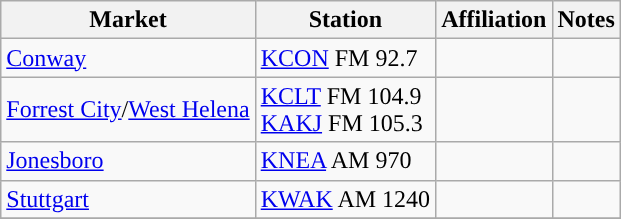<table class="wikitable" border="1">
<tr>
<th>Market</th>
<th>Station</th>
<th>Affiliation</th>
<th>Notes</th>
</tr>
<tr>
<td><a href='#'>Conway</a></td>
<td><a href='#'>KCON</a> FM 92.7</td>
<td></td>
<td></td>
</tr>
<tr>
<td><a href='#'>Forrest City</a>/<a href='#'>West Helena</a></td>
<td><a href='#'>KCLT</a> FM 104.9 <br> <a href='#'>KAKJ</a> FM 105.3</td>
<td></td>
<td></td>
</tr>
<tr>
<td><a href='#'>Jonesboro</a></td>
<td><a href='#'>KNEA</a> AM 970</td>
<td></td>
<td></td>
</tr>
<tr>
<td><a href='#'>Stuttgart</a></td>
<td><a href='#'>KWAK</a> AM 1240</td>
<td></td>
<td></td>
</tr>
<tr>
</tr>
</table>
